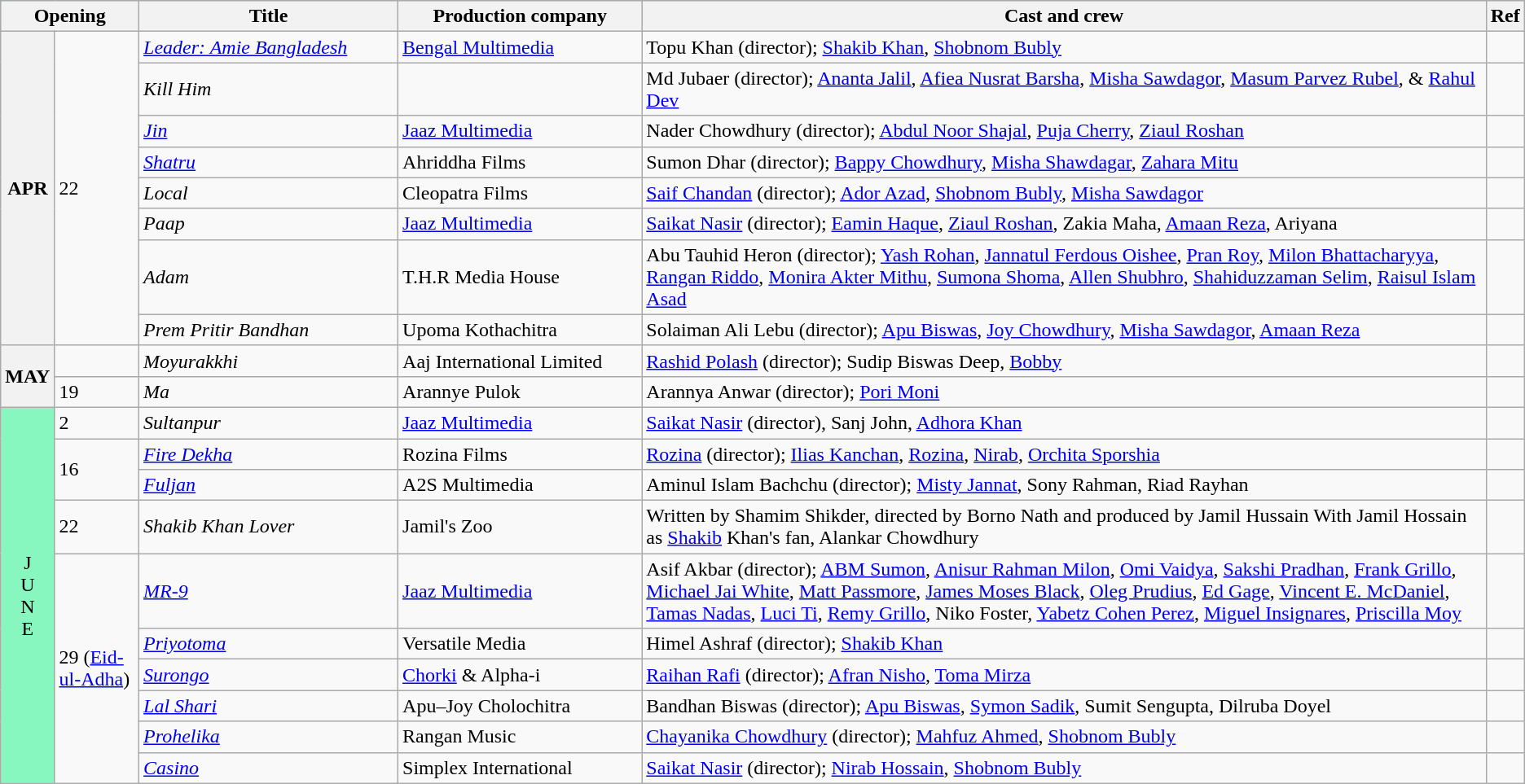<table class="wikitable sortable">
<tr style="background:#b0e0e6; text-align:center"y>
<th colspan="2">Opening</th>
<th style="width:17%">Title</th>
<th style="width:16%">Production company</th>
<th>Cast and crew</th>
<th>Ref</th>
</tr>
<tr>
<th rowspan="8">APR</th>
<td rowspan="8">22</td>
<td><em><a href='#'>Leader: Amie Bangladesh</a></em></td>
<td><a href='#'>Bengal Multimedia</a></td>
<td>Topu Khan (director); <a href='#'>Shakib Khan</a>, <a href='#'>Shobnom Bubly</a></td>
<td></td>
</tr>
<tr>
<td><em>Kill Him</em></td>
<td></td>
<td>Md Jubaer (director); <a href='#'>Ananta Jalil</a>, <a href='#'>Afiea Nusrat Barsha</a>, <a href='#'>Misha Sawdagor</a>, <a href='#'>Masum Parvez Rubel</a>, & <a href='#'>Rahul Dev</a></td>
<td></td>
</tr>
<tr>
<td><em><a href='#'>Jin</a></em></td>
<td><a href='#'>Jaaz Multimedia</a></td>
<td>Nader Chowdhury (director); <a href='#'>Abdul Noor Shajal</a>, <a href='#'>Puja Cherry</a>, <a href='#'>Ziaul Roshan</a></td>
<td></td>
</tr>
<tr>
<td><em><a href='#'>Shatru</a></em></td>
<td>Ahriddha Films</td>
<td>Sumon Dhar (director); <a href='#'>Bappy Chowdhury</a>, <a href='#'>Misha Shawdagar</a>, <a href='#'>Zahara Mitu</a></td>
<td></td>
</tr>
<tr>
<td><em>Local</em></td>
<td>Cleopatra Films</td>
<td><a href='#'>Saif Chandan</a> (director); <a href='#'>Ador Azad</a>, <a href='#'>Shobnom Bubly</a>, <a href='#'>Misha Sawdagor</a></td>
<td></td>
</tr>
<tr>
<td><em>Paap</em></td>
<td><a href='#'>Jaaz Multimedia</a></td>
<td><a href='#'>Saikat Nasir</a> (director); <a href='#'>Eamin Haque</a>, <a href='#'>Ziaul Roshan</a>, Zakia Maha, <a href='#'>Amaan Reza</a>, Ariyana</td>
<td></td>
</tr>
<tr>
<td><em>Adam</em></td>
<td>T.H.R Media House</td>
<td>Abu Tauhid Heron (director); <a href='#'>Yash Rohan</a>, <a href='#'>Jannatul Ferdous Oishee</a>, <a href='#'>Pran Roy</a>, <a href='#'>Milon Bhattacharyya</a>, <a href='#'>Rangan Riddo</a>, <a href='#'>Monira Akter Mithu</a>, <a href='#'>Sumona Shoma</a>, <a href='#'>Allen Shubhro</a>, <a href='#'>Shahiduzzaman Selim</a>, <a href='#'>Raisul Islam Asad</a></td>
<td></td>
</tr>
<tr>
<td><em>Prem Pritir Bandhan</em></td>
<td>Upoma Kothachitra</td>
<td>Solaiman Ali Lebu (director); <a href='#'>Apu Biswas</a>, <a href='#'>Joy Chowdhury</a>, <a href='#'>Misha Sawdagor</a>, <a href='#'>Amaan Reza</a></td>
<td></td>
</tr>
<tr>
<th rowspan="2">MAY</th>
<td></td>
<td><em>Moyurakkhi</em></td>
<td>Aaj International Limited</td>
<td><a href='#'>Rashid Polash</a> (director); Sudip Biswas Deep, <a href='#'>Bobby</a></td>
<td></td>
</tr>
<tr>
<td>19</td>
<td><em>Ma</em></td>
<td>Arannye Pulok</td>
<td>Arannya Anwar (director); <a href='#'>Pori Moni</a></td>
<td></td>
</tr>
<tr>
<td rowspan="10" style="text-align:center; background:#87f7bf;">J<br>U<br>N<br>E</td>
<td>2</td>
<td><em>Sultanpur</em></td>
<td><a href='#'>Jaaz Multimedia</a></td>
<td><a href='#'>Saikat Nasir</a> (director), Sanj John, <a href='#'>Adhora Khan</a></td>
<td></td>
</tr>
<tr>
<td rowspan="2">16</td>
<td><em><a href='#'>Fire Dekha</a></em></td>
<td>Rozina Films</td>
<td><a href='#'>Rozina</a> (director); <a href='#'>Ilias Kanchan</a>, <a href='#'>Rozina</a>, <a href='#'>Nirab</a>, <a href='#'>Orchita Sporshia</a></td>
<td></td>
</tr>
<tr>
<td><em><a href='#'>Fuljan</a></em></td>
<td>A2S Multimedia</td>
<td>Aminul Islam Bachchu (director); <a href='#'>Misty Jannat</a>, Sony Rahman, Riad Rayhan</td>
<td></td>
</tr>
<tr>
<td>22</td>
<td><em>Shakib Khan Lover</em></td>
<td>Jamil's Zoo</td>
<td>Written by Shamim Shikder, directed by Borno Nath and produced by Jamil Hussain With Jamil Hossain as <a href='#'>Shakib</a> Khan's fan, Alankar Chowdhury</td>
<td></td>
</tr>
<tr>
<td rowspan="6">29 (<a href='#'>Eid-ul-Adha</a>)</td>
<td><em><a href='#'>MR-9</a></em></td>
<td><a href='#'>Jaaz Multimedia</a></td>
<td>Asif Akbar (director); <a href='#'>ABM Sumon</a>, <a href='#'>Anisur Rahman Milon</a>, <a href='#'>Omi Vaidya</a>, <a href='#'>Sakshi Pradhan</a>, <a href='#'>Frank Grillo</a>, <a href='#'>Michael Jai White</a>, <a href='#'>Matt Passmore</a>, <a href='#'>James Moses Black</a>, <a href='#'>Oleg Prudius</a>, <a href='#'>Ed Gage</a>, <a href='#'>Vincent E. McDaniel</a>, <a href='#'>Tamas Nadas</a>, <a href='#'>Luci Ti</a>, <a href='#'>Remy Grillo</a>, Niko Foster, <a href='#'>Yabetz Cohen Perez</a>, <a href='#'>Miguel Insignares</a>, <a href='#'>Priscilla Moy</a></td>
<td></td>
</tr>
<tr>
<td><em><a href='#'>Priyotoma</a></em></td>
<td>Versatile Media</td>
<td>Himel Ashraf (director); <a href='#'>Shakib Khan</a></td>
<td></td>
</tr>
<tr>
<td><em><a href='#'>Surongo</a></em></td>
<td><a href='#'>Chorki</a> & Alpha-i</td>
<td><a href='#'>Raihan Rafi</a> (director); <a href='#'>Afran Nisho</a>, <a href='#'>Toma Mirza</a></td>
<td></td>
</tr>
<tr>
<td><em><a href='#'>Lal Shari</a></em></td>
<td>Apu–Joy Cholochitra</td>
<td>Bandhan Biswas (director); <a href='#'>Apu Biswas</a>, <a href='#'>Symon Sadik</a>, Sumit Sengupta, Dilruba Doyel</td>
<td></td>
</tr>
<tr>
<td><em><a href='#'>Prohelika</a></em></td>
<td>Rangan Music</td>
<td><a href='#'>Chayanika Chowdhury</a> (director); <a href='#'>Mahfuz Ahmed</a>, <a href='#'>Shobnom Bubly</a></td>
<td></td>
</tr>
<tr>
<td><em><a href='#'>Casino</a></em></td>
<td>Simplex International</td>
<td><a href='#'>Saikat Nasir</a> (director); <a href='#'>Nirab Hossain</a>, <a href='#'>Shobnom Bubly</a></td>
<td></td>
</tr>
</table>
